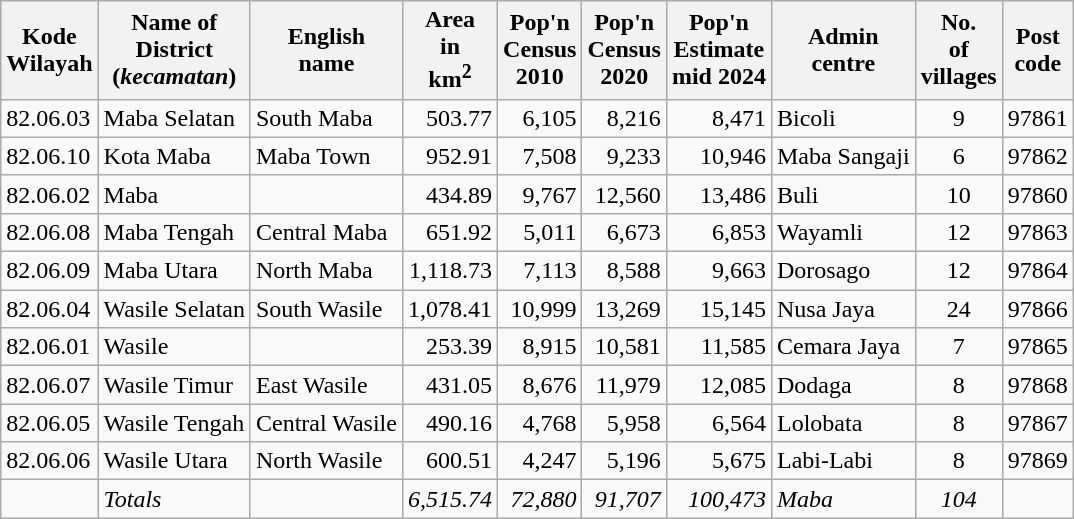<table class="sortable wikitable">
<tr>
<th>Kode <br>Wilayah</th>
<th>Name of<br>District<br>(<em>kecamatan</em>)</th>
<th>English<br>name</th>
<th>Area<br> in <br>km<sup>2</sup></th>
<th>Pop'n<br>Census<br>2010</th>
<th>Pop'n<br>Census<br>2020</th>
<th>Pop'n<br>Estimate<br>mid 2024</th>
<th>Admin <br> centre</th>
<th>No. <br>of <br>villages</th>
<th>Post<br>code</th>
</tr>
<tr>
<td>82.06.03</td>
<td>Maba Selatan</td>
<td>South Maba</td>
<td align="right">503.77</td>
<td align="right">6,105</td>
<td align="right">8,216</td>
<td align="right">8,471</td>
<td>Bicoli</td>
<td align="center">9</td>
<td>97861</td>
</tr>
<tr>
<td>82.06.10</td>
<td>Kota Maba</td>
<td>Maba Town</td>
<td align="right">952.91</td>
<td align="right">7,508</td>
<td align="right">9,233</td>
<td align="right">10,946</td>
<td>Maba Sangaji</td>
<td align="center">6</td>
<td>97862</td>
</tr>
<tr>
<td>82.06.02</td>
<td>Maba</td>
<td></td>
<td align="right">434.89</td>
<td align="right">9,767</td>
<td align="right">12,560</td>
<td align="right">13,486</td>
<td>Buli</td>
<td align="center">10</td>
<td>97860</td>
</tr>
<tr>
<td>82.06.08</td>
<td>Maba Tengah</td>
<td>Central Maba</td>
<td align="right">651.92</td>
<td align="right">5,011</td>
<td align="right">6,673</td>
<td align="right">6,853</td>
<td>Wayamli</td>
<td align="center">12</td>
<td>97863</td>
</tr>
<tr>
<td>82.06.09</td>
<td>Maba Utara</td>
<td>North Maba</td>
<td align="right">1,118.73</td>
<td align="right">7,113</td>
<td align="right">8,588</td>
<td align="right">9,663</td>
<td>Dorosago</td>
<td align="center">12</td>
<td>97864</td>
</tr>
<tr>
<td>82.06.04</td>
<td>Wasile Selatan</td>
<td>South Wasile</td>
<td align="right">1,078.41</td>
<td align="right">10,999</td>
<td align="right">13,269</td>
<td align="right">15,145</td>
<td>Nusa Jaya</td>
<td align="center">24</td>
<td>97866</td>
</tr>
<tr>
<td>82.06.01</td>
<td>Wasile</td>
<td></td>
<td align="right">253.39</td>
<td align="right">8,915</td>
<td align="right">10,581</td>
<td align="right">11,585</td>
<td>Cemara Jaya</td>
<td align="center">7</td>
<td>97865</td>
</tr>
<tr>
<td>82.06.07</td>
<td>Wasile Timur</td>
<td>East Wasile</td>
<td align="right">431.05</td>
<td align="right">8,676</td>
<td align="right">11,979</td>
<td align="right">12,085</td>
<td>Dodaga</td>
<td align="center">8</td>
<td>97868</td>
</tr>
<tr>
<td>82.06.05</td>
<td>Wasile Tengah</td>
<td>Central Wasile</td>
<td align="right">490.16</td>
<td align="right">4,768</td>
<td align="right">5,958</td>
<td align="right">6,564</td>
<td>Lolobata</td>
<td align="center">8</td>
<td>97867</td>
</tr>
<tr>
<td>82.06.06</td>
<td>Wasile Utara</td>
<td>North Wasile</td>
<td align="right">600.51</td>
<td align="right">4,247</td>
<td align="right">5,196</td>
<td align="right">5,675</td>
<td>Labi-Labi</td>
<td align="center">8</td>
<td>97869</td>
</tr>
<tr>
<td></td>
<td><em>Totals</em></td>
<td></td>
<td align="right"><em>6,515.74</em></td>
<td align="right"><em>72,880</em></td>
<td align="right"><em>91,707</em></td>
<td align="right"><em>100,473</em></td>
<td><em>Maba</em></td>
<td align="center"><em>104</em></td>
<td></td>
</tr>
</table>
